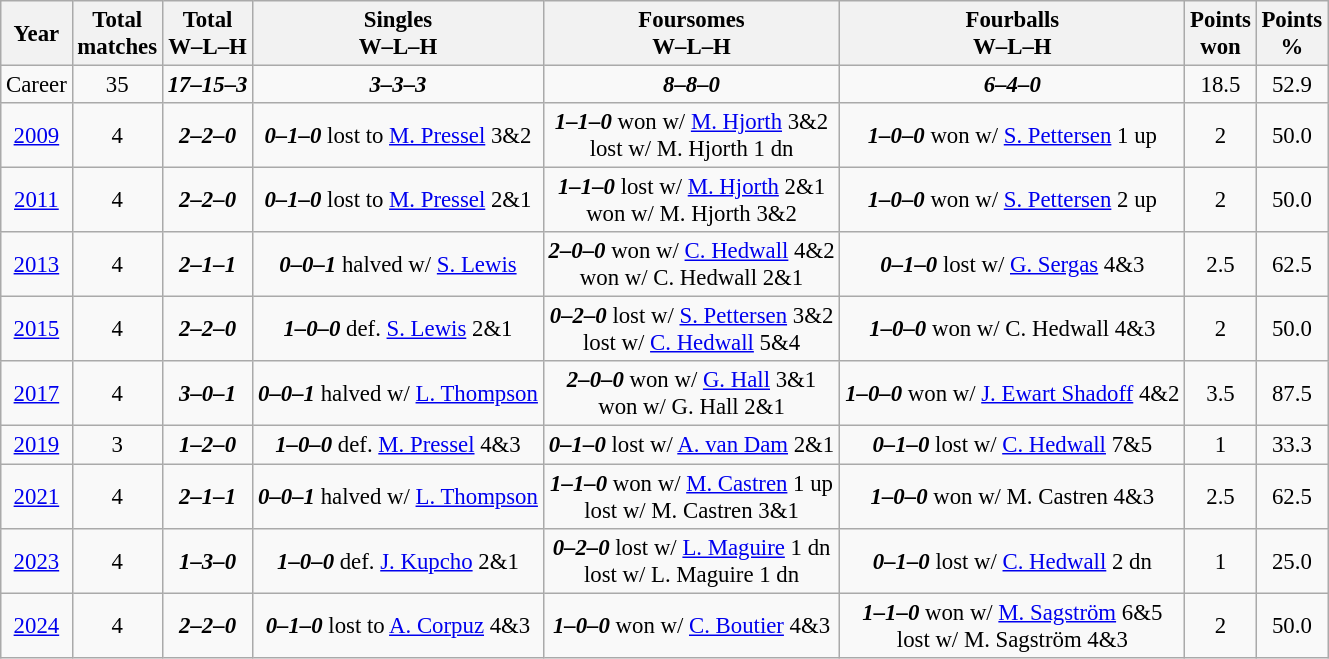<table class="wikitable" style="text-align:center; font-size: 95%;">
<tr>
<th>Year</th>
<th>Total<br>matches</th>
<th>Total<br>W–L–H</th>
<th>Singles<br>W–L–H</th>
<th>Foursomes<br>W–L–H</th>
<th>Fourballs<br>W–L–H</th>
<th>Points<br>won</th>
<th>Points<br>%</th>
</tr>
<tr>
<td>Career</td>
<td>35</td>
<td><strong><em>17–15–3</em></strong></td>
<td><strong><em>3–3–3</em></strong></td>
<td><strong><em>8–8–0</em></strong></td>
<td><strong><em>6–4–0</em></strong></td>
<td>18.5</td>
<td>52.9</td>
</tr>
<tr>
<td><a href='#'>2009</a></td>
<td>4</td>
<td><strong><em>2–2–0</em></strong></td>
<td><strong><em>0–1–0</em></strong> lost to <a href='#'>M. Pressel</a> 3&2</td>
<td><strong><em>1–1–0</em></strong> won w/ <a href='#'>M. Hjorth</a> 3&2<br>lost w/ M. Hjorth 1 dn</td>
<td><strong><em>1–0–0</em></strong> won w/ <a href='#'>S. Pettersen</a> 1 up</td>
<td>2</td>
<td>50.0</td>
</tr>
<tr>
<td><a href='#'>2011</a></td>
<td>4</td>
<td><strong><em>2–2–0</em></strong></td>
<td><strong><em>0–1–0</em></strong> lost to <a href='#'>M. Pressel</a> 2&1</td>
<td><strong><em>1–1–0</em></strong> lost w/ <a href='#'>M. Hjorth</a> 2&1<br>won w/ M. Hjorth 3&2</td>
<td><strong><em>1–0–0</em></strong> won w/ <a href='#'>S. Pettersen</a> 2 up</td>
<td>2</td>
<td>50.0</td>
</tr>
<tr>
<td><a href='#'>2013</a></td>
<td>4</td>
<td><strong><em>2–1–1</em></strong></td>
<td><strong><em>0–0–1</em></strong> halved w/ <a href='#'>S. Lewis</a></td>
<td><strong><em>2–0–0</em></strong> won w/ <a href='#'>C. Hedwall</a> 4&2<br>won w/ C. Hedwall 2&1</td>
<td><strong><em>0–1–0</em></strong> lost w/ <a href='#'>G. Sergas</a> 4&3</td>
<td>2.5</td>
<td>62.5</td>
</tr>
<tr>
<td><a href='#'>2015</a></td>
<td>4</td>
<td><strong><em>2–2–0</em></strong></td>
<td><strong><em>1–0–0</em></strong> def. <a href='#'>S. Lewis</a> 2&1</td>
<td><strong><em>0–2–0</em></strong> lost w/ <a href='#'>S. Pettersen</a> 3&2<br>lost w/ <a href='#'>C. Hedwall</a> 5&4</td>
<td><strong><em>1–0–0</em></strong> won w/ C. Hedwall 4&3</td>
<td>2</td>
<td>50.0</td>
</tr>
<tr>
<td><a href='#'>2017</a></td>
<td>4</td>
<td><strong><em>3–0–1</em></strong></td>
<td><strong><em>0–0–1</em></strong> halved w/ <a href='#'>L. Thompson</a></td>
<td><strong><em>2–0–0</em></strong> won w/ <a href='#'>G. Hall</a> 3&1<br>won w/ G. Hall 2&1</td>
<td><strong><em>1–0–0</em></strong> won w/ <a href='#'>J. Ewart Shadoff</a> 4&2</td>
<td>3.5</td>
<td>87.5</td>
</tr>
<tr>
<td><a href='#'>2019</a></td>
<td>3</td>
<td><strong><em>1–2–0</em></strong></td>
<td><strong><em>1–0–0</em></strong> def. <a href='#'>M. Pressel</a> 4&3</td>
<td><strong><em>0–1–0</em></strong> lost w/ <a href='#'>A. van Dam</a> 2&1</td>
<td><strong><em>0–1–0</em></strong> lost w/ <a href='#'>C. Hedwall</a> 7&5</td>
<td>1</td>
<td>33.3</td>
</tr>
<tr>
<td><a href='#'>2021</a></td>
<td>4</td>
<td><strong><em>2–1–1</em></strong></td>
<td><strong><em>0–0–1</em></strong> halved w/ <a href='#'>L. Thompson</a></td>
<td><strong><em>1–1–0</em></strong> won w/ <a href='#'>M. Castren</a> 1 up<br>lost w/ M. Castren 3&1</td>
<td><strong><em>1–0–0</em></strong> won w/ M. Castren 4&3</td>
<td>2.5</td>
<td>62.5</td>
</tr>
<tr>
<td><a href='#'>2023</a></td>
<td>4</td>
<td><strong><em>1–3–0</em></strong></td>
<td><strong><em>1–0–0</em></strong> def. <a href='#'>J. Kupcho</a> 2&1</td>
<td><strong><em>0–2–0</em></strong> lost w/ <a href='#'>L. Maguire</a> 1 dn<br>lost w/ L. Maguire 1 dn</td>
<td><strong><em>0–1–0</em></strong> lost w/ <a href='#'>C. Hedwall</a> 2 dn</td>
<td>1</td>
<td>25.0</td>
</tr>
<tr>
<td><a href='#'>2024</a></td>
<td>4</td>
<td><strong><em>2–2–0</em></strong></td>
<td><strong><em>0–1–0</em></strong> lost to <a href='#'>A. Corpuz</a> 4&3</td>
<td><strong><em>1–0–0</em></strong> won w/ <a href='#'>C. Boutier</a> 4&3</td>
<td><strong><em>1–1–0</em></strong> won w/ <a href='#'>M. Sagström</a> 6&5<br>lost w/ M. Sagström 4&3</td>
<td>2</td>
<td>50.0</td>
</tr>
</table>
